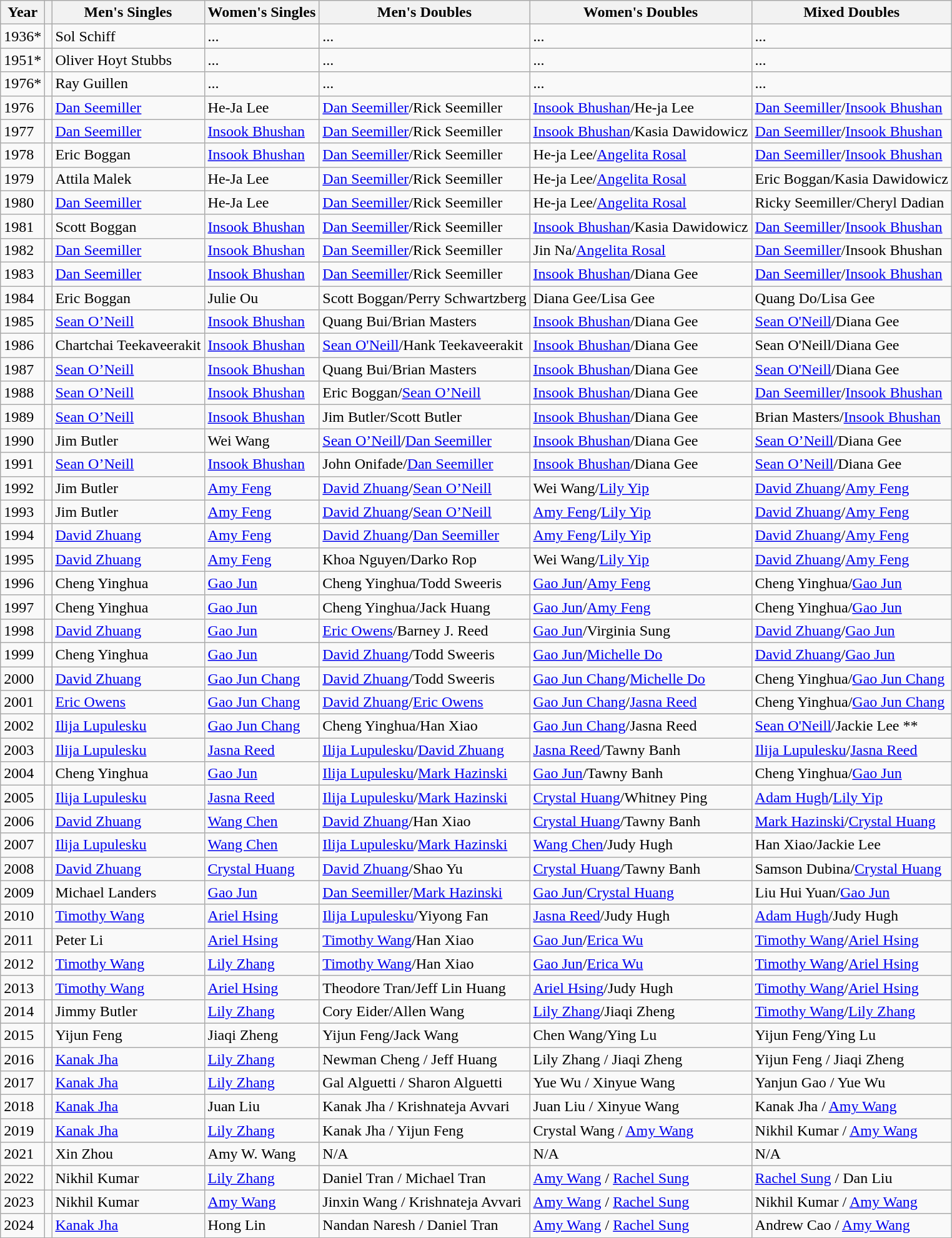<table class="wikitable sortable">
<tr>
<th data-sort-type="date">Year</th>
<th></th>
<th>Men's Singles</th>
<th>Women's Singles</th>
<th>Men's Doubles</th>
<th>Women's Doubles</th>
<th>Mixed Doubles</th>
</tr>
<tr>
<td>1936*</td>
<td></td>
<td>Sol Schiff</td>
<td>...</td>
<td>...</td>
<td>...</td>
<td>...</td>
</tr>
<tr>
<td>1951*</td>
<td></td>
<td>Oliver Hoyt Stubbs</td>
<td>...</td>
<td>...</td>
<td>...</td>
<td>...</td>
</tr>
<tr>
<td>1976*</td>
<td></td>
<td>Ray Guillen</td>
<td>...</td>
<td>...</td>
<td>...</td>
<td>...</td>
</tr>
<tr>
<td>1976</td>
<td></td>
<td><a href='#'>Dan Seemiller</a></td>
<td>He-Ja Lee</td>
<td><a href='#'>Dan Seemiller</a>/Rick Seemiller</td>
<td><a href='#'>Insook Bhushan</a>/He-ja Lee</td>
<td><a href='#'>Dan Seemiller</a>/<a href='#'>Insook Bhushan</a></td>
</tr>
<tr>
<td>1977</td>
<td></td>
<td><a href='#'>Dan Seemiller</a></td>
<td><a href='#'>Insook Bhushan</a></td>
<td><a href='#'>Dan Seemiller</a>/Rick Seemiller</td>
<td><a href='#'>Insook Bhushan</a>/Kasia Dawidowicz</td>
<td><a href='#'>Dan Seemiller</a>/<a href='#'>Insook Bhushan</a></td>
</tr>
<tr>
<td>1978</td>
<td></td>
<td>Eric Boggan</td>
<td><a href='#'>Insook Bhushan</a></td>
<td><a href='#'>Dan Seemiller</a>/Rick Seemiller</td>
<td>He-ja Lee/<a href='#'>Angelita Rosal</a></td>
<td><a href='#'>Dan Seemiller</a>/<a href='#'>Insook Bhushan</a></td>
</tr>
<tr>
<td>1979</td>
<td></td>
<td>Attila Malek</td>
<td>He-Ja Lee</td>
<td><a href='#'>Dan Seemiller</a>/Rick Seemiller</td>
<td>He-ja Lee/<a href='#'>Angelita Rosal</a></td>
<td>Eric Boggan/Kasia Dawidowicz</td>
</tr>
<tr>
<td>1980</td>
<td></td>
<td><a href='#'>Dan Seemiller</a></td>
<td>He-Ja Lee</td>
<td><a href='#'>Dan Seemiller</a>/Rick Seemiller</td>
<td>He-ja Lee/<a href='#'>Angelita Rosal</a></td>
<td>Ricky Seemiller/Cheryl Dadian</td>
</tr>
<tr>
<td>1981</td>
<td></td>
<td>Scott Boggan</td>
<td><a href='#'>Insook Bhushan</a></td>
<td><a href='#'>Dan Seemiller</a>/Rick Seemiller</td>
<td><a href='#'>Insook Bhushan</a>/Kasia Dawidowicz</td>
<td><a href='#'>Dan Seemiller</a>/<a href='#'>Insook Bhushan</a></td>
</tr>
<tr>
<td>1982</td>
<td></td>
<td><a href='#'>Dan Seemiller</a></td>
<td><a href='#'>Insook Bhushan</a></td>
<td><a href='#'>Dan Seemiller</a>/Rick Seemiller</td>
<td>Jin Na/<a href='#'>Angelita Rosal</a></td>
<td><a href='#'>Dan Seemiller</a>/Insook Bhushan</td>
</tr>
<tr>
<td>1983</td>
<td></td>
<td><a href='#'>Dan Seemiller</a></td>
<td><a href='#'>Insook Bhushan</a></td>
<td><a href='#'>Dan Seemiller</a>/Rick Seemiller</td>
<td><a href='#'>Insook Bhushan</a>/Diana Gee</td>
<td><a href='#'>Dan Seemiller</a>/<a href='#'>Insook Bhushan</a></td>
</tr>
<tr>
<td>1984</td>
<td></td>
<td>Eric Boggan</td>
<td>Julie Ou</td>
<td>Scott Boggan/Perry Schwartzberg</td>
<td>Diana Gee/Lisa Gee</td>
<td>Quang Do/Lisa Gee</td>
</tr>
<tr>
<td>1985</td>
<td></td>
<td><a href='#'>Sean O’Neill</a></td>
<td><a href='#'>Insook Bhushan</a></td>
<td>Quang Bui/Brian Masters</td>
<td><a href='#'>Insook Bhushan</a>/Diana Gee</td>
<td><a href='#'>Sean O'Neill</a>/Diana Gee</td>
</tr>
<tr>
<td>1986</td>
<td></td>
<td>Chartchai Teekaveerakit</td>
<td><a href='#'>Insook Bhushan</a></td>
<td><a href='#'>Sean O'Neill</a>/Hank Teekaveerakit</td>
<td><a href='#'>Insook Bhushan</a>/Diana Gee</td>
<td>Sean O'Neill/Diana Gee</td>
</tr>
<tr>
<td>1987</td>
<td></td>
<td><a href='#'>Sean O’Neill</a></td>
<td><a href='#'>Insook Bhushan</a></td>
<td>Quang Bui/Brian Masters</td>
<td><a href='#'>Insook Bhushan</a>/Diana Gee</td>
<td><a href='#'>Sean O'Neill</a>/Diana Gee</td>
</tr>
<tr>
<td>1988</td>
<td></td>
<td><a href='#'>Sean O’Neill</a></td>
<td><a href='#'>Insook Bhushan</a></td>
<td>Eric Boggan/<a href='#'>Sean O’Neill</a></td>
<td><a href='#'>Insook Bhushan</a>/Diana Gee</td>
<td><a href='#'>Dan Seemiller</a>/<a href='#'>Insook Bhushan</a></td>
</tr>
<tr>
<td>1989</td>
<td></td>
<td><a href='#'>Sean O’Neill</a></td>
<td><a href='#'>Insook Bhushan</a></td>
<td>Jim Butler/Scott Butler</td>
<td><a href='#'>Insook Bhushan</a>/Diana Gee</td>
<td>Brian Masters/<a href='#'>Insook Bhushan</a></td>
</tr>
<tr>
<td>1990</td>
<td></td>
<td>Jim Butler</td>
<td>Wei Wang</td>
<td><a href='#'>Sean O’Neill</a>/<a href='#'>Dan Seemiller</a></td>
<td><a href='#'>Insook Bhushan</a>/Diana Gee</td>
<td><a href='#'>Sean O’Neill</a>/Diana Gee</td>
</tr>
<tr>
<td>1991</td>
<td></td>
<td><a href='#'>Sean O’Neill</a></td>
<td><a href='#'>Insook Bhushan</a></td>
<td>John Onifade/<a href='#'>Dan Seemiller</a></td>
<td><a href='#'>Insook Bhushan</a>/Diana Gee</td>
<td><a href='#'>Sean O’Neill</a>/Diana Gee</td>
</tr>
<tr>
<td>1992</td>
<td></td>
<td>Jim Butler</td>
<td><a href='#'>Amy Feng</a></td>
<td><a href='#'>David Zhuang</a>/<a href='#'>Sean O’Neill</a></td>
<td>Wei Wang/<a href='#'>Lily Yip</a></td>
<td><a href='#'>David Zhuang</a>/<a href='#'>Amy Feng</a></td>
</tr>
<tr>
<td>1993</td>
<td></td>
<td>Jim Butler</td>
<td><a href='#'>Amy Feng</a></td>
<td><a href='#'>David Zhuang</a>/<a href='#'>Sean O’Neill</a></td>
<td><a href='#'>Amy Feng</a>/<a href='#'>Lily Yip</a></td>
<td><a href='#'>David Zhuang</a>/<a href='#'>Amy Feng</a></td>
</tr>
<tr>
<td>1994</td>
<td></td>
<td><a href='#'>David Zhuang</a></td>
<td><a href='#'>Amy Feng</a></td>
<td><a href='#'>David Zhuang</a>/<a href='#'>Dan Seemiller</a></td>
<td><a href='#'>Amy Feng</a>/<a href='#'>Lily Yip</a></td>
<td><a href='#'>David Zhuang</a>/<a href='#'>Amy Feng</a></td>
</tr>
<tr>
<td>1995</td>
<td></td>
<td><a href='#'>David Zhuang</a></td>
<td><a href='#'>Amy Feng</a></td>
<td>Khoa Nguyen/Darko Rop</td>
<td>Wei Wang/<a href='#'>Lily Yip</a></td>
<td><a href='#'>David Zhuang</a>/<a href='#'>Amy Feng</a></td>
</tr>
<tr>
<td>1996</td>
<td></td>
<td>Cheng Yinghua</td>
<td><a href='#'>Gao Jun</a></td>
<td>Cheng Yinghua/Todd Sweeris</td>
<td><a href='#'>Gao Jun</a>/<a href='#'>Amy Feng</a></td>
<td>Cheng Yinghua/<a href='#'>Gao Jun</a></td>
</tr>
<tr>
<td>1997</td>
<td></td>
<td>Cheng Yinghua</td>
<td><a href='#'>Gao Jun</a></td>
<td>Cheng Yinghua/Jack Huang</td>
<td><a href='#'>Gao Jun</a>/<a href='#'>Amy Feng</a></td>
<td>Cheng Yinghua/<a href='#'>Gao Jun</a></td>
</tr>
<tr>
<td>1998</td>
<td></td>
<td><a href='#'>David Zhuang</a></td>
<td><a href='#'>Gao Jun</a></td>
<td><a href='#'>Eric Owens</a>/Barney J. Reed</td>
<td><a href='#'>Gao Jun</a>/Virginia Sung</td>
<td><a href='#'>David Zhuang</a>/<a href='#'>Gao Jun</a></td>
</tr>
<tr>
<td>1999</td>
<td></td>
<td>Cheng Yinghua</td>
<td><a href='#'>Gao Jun</a></td>
<td><a href='#'>David Zhuang</a>/Todd Sweeris</td>
<td><a href='#'>Gao Jun</a>/<a href='#'>Michelle Do</a></td>
<td><a href='#'>David Zhuang</a>/<a href='#'>Gao Jun</a></td>
</tr>
<tr>
<td>2000</td>
<td></td>
<td><a href='#'>David Zhuang</a></td>
<td><a href='#'>Gao Jun Chang</a></td>
<td><a href='#'>David Zhuang</a>/Todd Sweeris</td>
<td><a href='#'>Gao Jun Chang</a>/<a href='#'>Michelle Do</a></td>
<td>Cheng Yinghua/<a href='#'>Gao Jun Chang</a></td>
</tr>
<tr>
<td>2001</td>
<td></td>
<td><a href='#'>Eric Owens</a></td>
<td><a href='#'>Gao Jun Chang</a></td>
<td><a href='#'>David Zhuang</a>/<a href='#'>Eric Owens</a></td>
<td><a href='#'>Gao Jun Chang</a>/<a href='#'>Jasna Reed</a></td>
<td>Cheng Yinghua/<a href='#'>Gao Jun Chang</a></td>
</tr>
<tr>
<td>2002</td>
<td></td>
<td><a href='#'>Ilija Lupulesku</a></td>
<td><a href='#'>Gao Jun Chang</a></td>
<td>Cheng Yinghua/Han Xiao</td>
<td><a href='#'>Gao Jun Chang</a>/Jasna Reed</td>
<td><a href='#'>Sean O'Neill</a>/Jackie Lee **</td>
</tr>
<tr>
<td>2003</td>
<td></td>
<td><a href='#'>Ilija Lupulesku</a></td>
<td><a href='#'>Jasna Reed</a></td>
<td><a href='#'>Ilija Lupulesku</a>/<a href='#'>David Zhuang</a></td>
<td><a href='#'>Jasna Reed</a>/Tawny Banh</td>
<td><a href='#'>Ilija Lupulesku</a>/<a href='#'>Jasna Reed</a></td>
</tr>
<tr>
<td>2004</td>
<td></td>
<td>Cheng Yinghua</td>
<td><a href='#'>Gao Jun</a></td>
<td><a href='#'>Ilija Lupulesku</a>/<a href='#'>Mark Hazinski</a></td>
<td><a href='#'>Gao Jun</a>/Tawny Banh</td>
<td>Cheng Yinghua/<a href='#'>Gao Jun</a></td>
</tr>
<tr>
<td>2005</td>
<td></td>
<td><a href='#'>Ilija Lupulesku</a></td>
<td><a href='#'>Jasna Reed</a></td>
<td><a href='#'>Ilija Lupulesku</a>/<a href='#'>Mark Hazinski</a></td>
<td><a href='#'>Crystal Huang</a>/Whitney Ping</td>
<td><a href='#'>Adam Hugh</a>/<a href='#'>Lily Yip</a></td>
</tr>
<tr>
<td>2006</td>
<td></td>
<td><a href='#'>David Zhuang</a></td>
<td><a href='#'>Wang Chen</a></td>
<td><a href='#'>David Zhuang</a>/Han Xiao</td>
<td><a href='#'>Crystal Huang</a>/Tawny Banh</td>
<td><a href='#'>Mark Hazinski</a>/<a href='#'>Crystal Huang</a></td>
</tr>
<tr>
<td>2007</td>
<td></td>
<td><a href='#'>Ilija Lupulesku</a></td>
<td><a href='#'>Wang Chen</a></td>
<td><a href='#'>Ilija Lupulesku</a>/<a href='#'>Mark Hazinski</a></td>
<td><a href='#'>Wang Chen</a>/Judy Hugh</td>
<td>Han Xiao/Jackie Lee</td>
</tr>
<tr>
<td>2008</td>
<td></td>
<td><a href='#'>David Zhuang</a></td>
<td><a href='#'>Crystal Huang</a></td>
<td><a href='#'>David Zhuang</a>/Shao Yu</td>
<td><a href='#'>Crystal Huang</a>/Tawny Banh</td>
<td>Samson Dubina/<a href='#'>Crystal Huang</a></td>
</tr>
<tr>
<td>2009</td>
<td></td>
<td>Michael Landers</td>
<td><a href='#'>Gao Jun</a></td>
<td><a href='#'>Dan Seemiller</a>/<a href='#'>Mark Hazinski</a></td>
<td><a href='#'>Gao Jun</a>/<a href='#'>Crystal Huang</a></td>
<td>Liu Hui Yuan/<a href='#'>Gao Jun</a></td>
</tr>
<tr>
<td>2010</td>
<td></td>
<td><a href='#'>Timothy Wang</a></td>
<td><a href='#'>Ariel Hsing</a></td>
<td><a href='#'>Ilija Lupulesku</a>/Yiyong Fan</td>
<td><a href='#'>Jasna Reed</a>/Judy Hugh</td>
<td><a href='#'>Adam Hugh</a>/Judy Hugh</td>
</tr>
<tr>
<td>2011</td>
<td></td>
<td>Peter Li</td>
<td><a href='#'>Ariel Hsing</a></td>
<td><a href='#'>Timothy Wang</a>/Han Xiao</td>
<td><a href='#'>Gao Jun</a>/<a href='#'>Erica Wu</a></td>
<td><a href='#'>Timothy Wang</a>/<a href='#'>Ariel Hsing</a></td>
</tr>
<tr>
<td>2012</td>
<td></td>
<td><a href='#'>Timothy Wang</a></td>
<td><a href='#'>Lily Zhang</a></td>
<td><a href='#'>Timothy Wang</a>/Han Xiao</td>
<td><a href='#'>Gao Jun</a>/<a href='#'>Erica Wu</a></td>
<td><a href='#'>Timothy Wang</a>/<a href='#'>Ariel Hsing</a></td>
</tr>
<tr>
<td>2013</td>
<td></td>
<td><a href='#'>Timothy Wang</a></td>
<td><a href='#'>Ariel Hsing</a></td>
<td>Theodore Tran/Jeff Lin Huang</td>
<td><a href='#'>Ariel Hsing</a>/Judy Hugh</td>
<td><a href='#'>Timothy Wang</a>/<a href='#'>Ariel Hsing</a></td>
</tr>
<tr>
<td>2014</td>
<td></td>
<td>Jimmy Butler</td>
<td><a href='#'>Lily Zhang</a></td>
<td>Cory Eider/Allen Wang</td>
<td><a href='#'>Lily Zhang</a>/Jiaqi Zheng</td>
<td><a href='#'>Timothy Wang</a>/<a href='#'>Lily Zhang</a></td>
</tr>
<tr>
<td>2015</td>
<td></td>
<td>Yijun Feng</td>
<td>Jiaqi Zheng</td>
<td>Yijun Feng/Jack Wang</td>
<td>Chen Wang/Ying Lu</td>
<td>Yijun Feng/Ying Lu</td>
</tr>
<tr>
<td>2016</td>
<td></td>
<td><a href='#'>Kanak Jha</a></td>
<td><a href='#'>Lily Zhang</a></td>
<td>Newman Cheng / Jeff Huang</td>
<td>Lily Zhang / Jiaqi Zheng</td>
<td>Yijun Feng / Jiaqi Zheng</td>
</tr>
<tr>
<td>2017</td>
<td></td>
<td><a href='#'>Kanak Jha</a></td>
<td><a href='#'>Lily Zhang</a></td>
<td>Gal Alguetti / Sharon Alguetti</td>
<td>Yue Wu / Xinyue Wang</td>
<td>Yanjun Gao / Yue Wu</td>
</tr>
<tr>
<td>2018</td>
<td></td>
<td><a href='#'>Kanak Jha</a></td>
<td>Juan Liu</td>
<td>Kanak Jha / Krishnateja Avvari</td>
<td>Juan Liu / Xinyue Wang</td>
<td>Kanak Jha / <a href='#'>Amy Wang</a></td>
</tr>
<tr>
<td>2019</td>
<td></td>
<td><a href='#'>Kanak Jha</a></td>
<td><a href='#'>Lily Zhang</a></td>
<td>Kanak Jha / Yijun Feng</td>
<td>Crystal Wang / <a href='#'>Amy Wang</a></td>
<td>Nikhil Kumar / <a href='#'>Amy Wang</a></td>
</tr>
<tr>
<td>2021</td>
<td></td>
<td>Xin Zhou</td>
<td>Amy W. Wang</td>
<td>N/A</td>
<td>N/A</td>
<td>N/A</td>
</tr>
<tr>
<td>2022</td>
<td></td>
<td>Nikhil Kumar</td>
<td><a href='#'>Lily Zhang</a></td>
<td>Daniel Tran / Michael Tran</td>
<td><a href='#'>Amy Wang</a> / <a href='#'>Rachel Sung</a></td>
<td><a href='#'>Rachel Sung</a> / Dan Liu</td>
</tr>
<tr>
<td>2023</td>
<td></td>
<td>Nikhil Kumar</td>
<td><a href='#'>Amy Wang</a></td>
<td>Jinxin Wang / Krishnateja Avvari</td>
<td><a href='#'>Amy Wang</a> / <a href='#'>Rachel Sung</a></td>
<td>Nikhil Kumar / <a href='#'>Amy Wang</a></td>
</tr>
<tr>
<td>2024</td>
<td></td>
<td><a href='#'>Kanak Jha</a></td>
<td>Hong Lin</td>
<td>Nandan Naresh / Daniel Tran</td>
<td><a href='#'>Amy Wang</a> / <a href='#'>Rachel Sung</a></td>
<td>Andrew Cao / <a href='#'>Amy Wang</a></td>
</tr>
</table>
